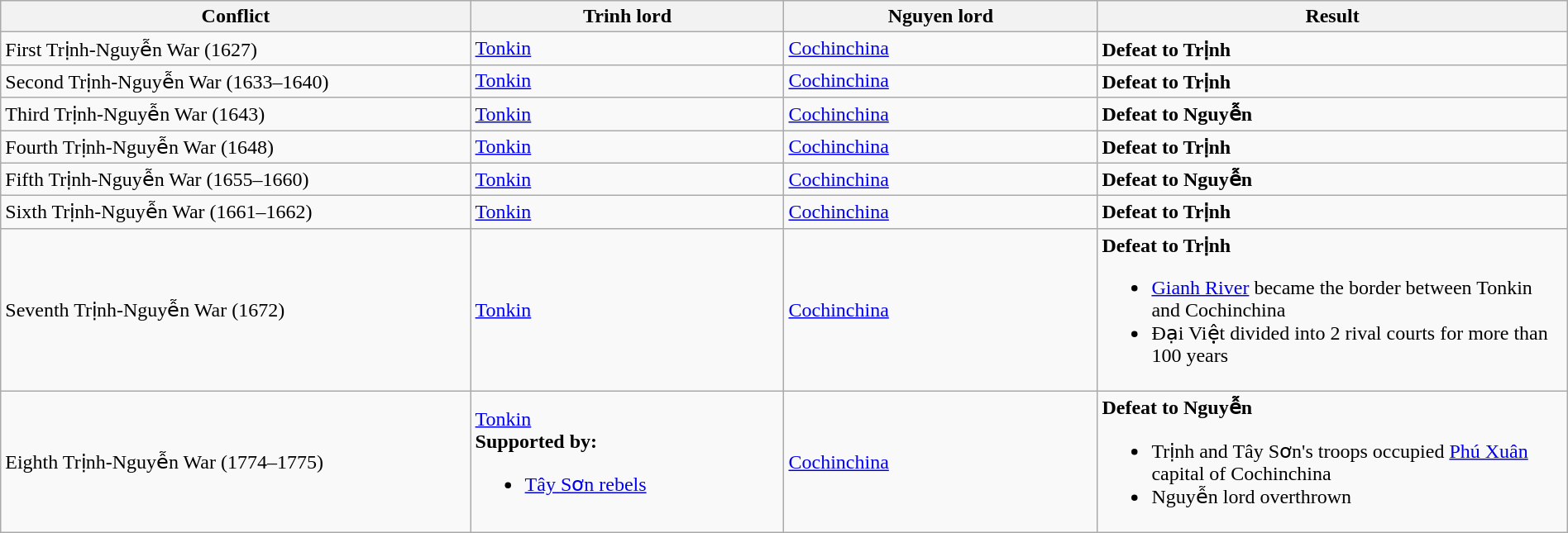<table class="wikitable" width="100%">
<tr>
<th width="30%">Conflict</th>
<th width="20%">Trinh lord</th>
<th width="20%">Nguyen lord</th>
<th width="30%">Result</th>
</tr>
<tr>
<td>First Trịnh-Nguyễn War (1627)</td>
<td><a href='#'>Tonkin</a></td>
<td><a href='#'>Cochinchina</a></td>
<td><strong>Defeat to Trịnh</strong></td>
</tr>
<tr>
<td>Second Trịnh-Nguyễn War (1633–1640)</td>
<td><a href='#'>Tonkin</a></td>
<td><a href='#'>Cochinchina</a></td>
<td><strong>Defeat to Trịnh</strong></td>
</tr>
<tr>
<td>Third Trịnh-Nguyễn War (1643)</td>
<td><a href='#'>Tonkin</a></td>
<td><a href='#'>Cochinchina</a></td>
<td><strong>Defeat to Nguyễn</strong></td>
</tr>
<tr>
<td>Fourth Trịnh-Nguyễn War (1648)</td>
<td><a href='#'>Tonkin</a></td>
<td><a href='#'>Cochinchina</a></td>
<td><strong>Defeat to Trịnh</strong></td>
</tr>
<tr>
<td>Fifth Trịnh-Nguyễn War (1655–1660)</td>
<td><a href='#'>Tonkin</a></td>
<td><a href='#'>Cochinchina</a></td>
<td><strong>Defeat to Nguyễn</strong></td>
</tr>
<tr>
<td>Sixth Trịnh-Nguyễn War (1661–1662)</td>
<td><a href='#'>Tonkin</a></td>
<td><a href='#'>Cochinchina</a></td>
<td><strong>Defeat to Trịnh</strong></td>
</tr>
<tr>
<td>Seventh Trịnh-Nguyễn War (1672)</td>
<td><a href='#'>Tonkin</a></td>
<td><a href='#'>Cochinchina</a></td>
<td><strong>Defeat to Trịnh</strong><br><ul><li><a href='#'>Gianh River</a> became the border between Tonkin and Cochinchina</li><li>Đại Việt divided into 2 rival courts for more than 100 years</li></ul></td>
</tr>
<tr>
<td>Eighth Trịnh-Nguyễn War (1774–1775)</td>
<td><a href='#'>Tonkin</a> <br> <strong>Supported by:</strong><br><ul><li><a href='#'>Tây Sơn rebels</a></li></ul></td>
<td><a href='#'>Cochinchina</a></td>
<td><strong>Defeat to Nguyễn</strong><br><ul><li>Trịnh and Tây Sơn's troops occupied <a href='#'>Phú Xuân</a> capital of Cochinchina</li><li>Nguyễn lord overthrown</li></ul></td>
</tr>
</table>
